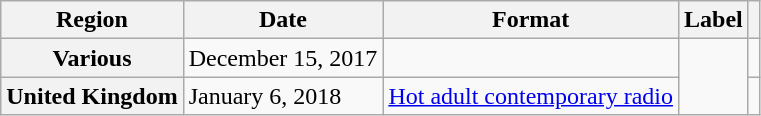<table class="wikitable plainrowheaders">
<tr>
<th scope="col">Region</th>
<th scope="col">Date</th>
<th scope="col">Format</th>
<th scope="col">Label</th>
<th scope="col"></th>
</tr>
<tr>
<th scope="row">Various</th>
<td>December 15, 2017</td>
<td></td>
<td rowspan="2"></td>
<td style="text-align:center;"></td>
</tr>
<tr>
<th scope="row">United Kingdom</th>
<td>January 6, 2018</td>
<td><a href='#'>Hot adult contemporary radio</a></td>
<td style="text-align:center;"></td>
</tr>
</table>
